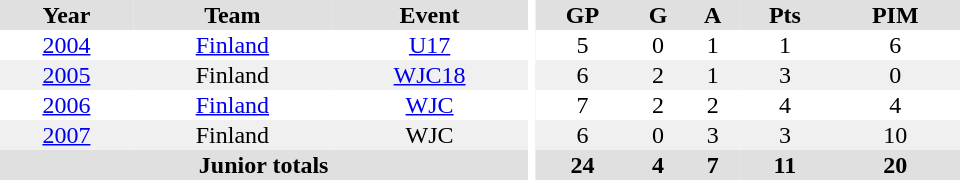<table border="0" cellpadding="1" cellspacing="0" ID="Table3" style="text-align:center; width:40em">
<tr ALIGN="center" bgcolor="#e0e0e0">
<th>Year</th>
<th>Team</th>
<th>Event</th>
<th rowspan="99" bgcolor="#ffffff"></th>
<th>GP</th>
<th>G</th>
<th>A</th>
<th>Pts</th>
<th>PIM</th>
</tr>
<tr>
<td><a href='#'>2004</a></td>
<td><a href='#'>Finland</a></td>
<td><a href='#'>U17</a></td>
<td>5</td>
<td>0</td>
<td>1</td>
<td>1</td>
<td>6</td>
</tr>
<tr bgcolor="#f0f0f0">
<td><a href='#'>2005</a></td>
<td>Finland</td>
<td><a href='#'>WJC18</a></td>
<td>6</td>
<td>2</td>
<td>1</td>
<td>3</td>
<td>0</td>
</tr>
<tr>
<td><a href='#'>2006</a></td>
<td><a href='#'>Finland</a></td>
<td><a href='#'>WJC</a></td>
<td>7</td>
<td>2</td>
<td>2</td>
<td>4</td>
<td>4</td>
</tr>
<tr bgcolor="#f0f0f0">
<td><a href='#'>2007</a></td>
<td>Finland</td>
<td>WJC</td>
<td>6</td>
<td>0</td>
<td>3</td>
<td>3</td>
<td>10</td>
</tr>
<tr bgcolor="#e0e0e0">
<th colspan="3">Junior totals</th>
<th>24</th>
<th>4</th>
<th>7</th>
<th>11</th>
<th>20</th>
</tr>
</table>
